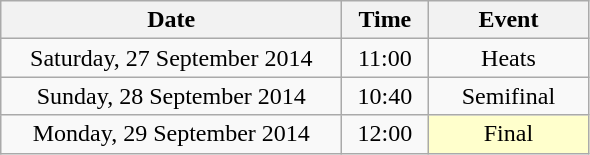<table class = "wikitable" style="text-align:center;">
<tr>
<th width=220>Date</th>
<th width=50>Time</th>
<th width=100>Event</th>
</tr>
<tr>
<td>Saturday, 27 September 2014</td>
<td>11:00</td>
<td>Heats</td>
</tr>
<tr>
<td>Sunday, 28 September 2014</td>
<td>10:40</td>
<td>Semifinal</td>
</tr>
<tr>
<td>Monday, 29 September 2014</td>
<td>12:00</td>
<td bgcolor=ffffcc>Final</td>
</tr>
</table>
